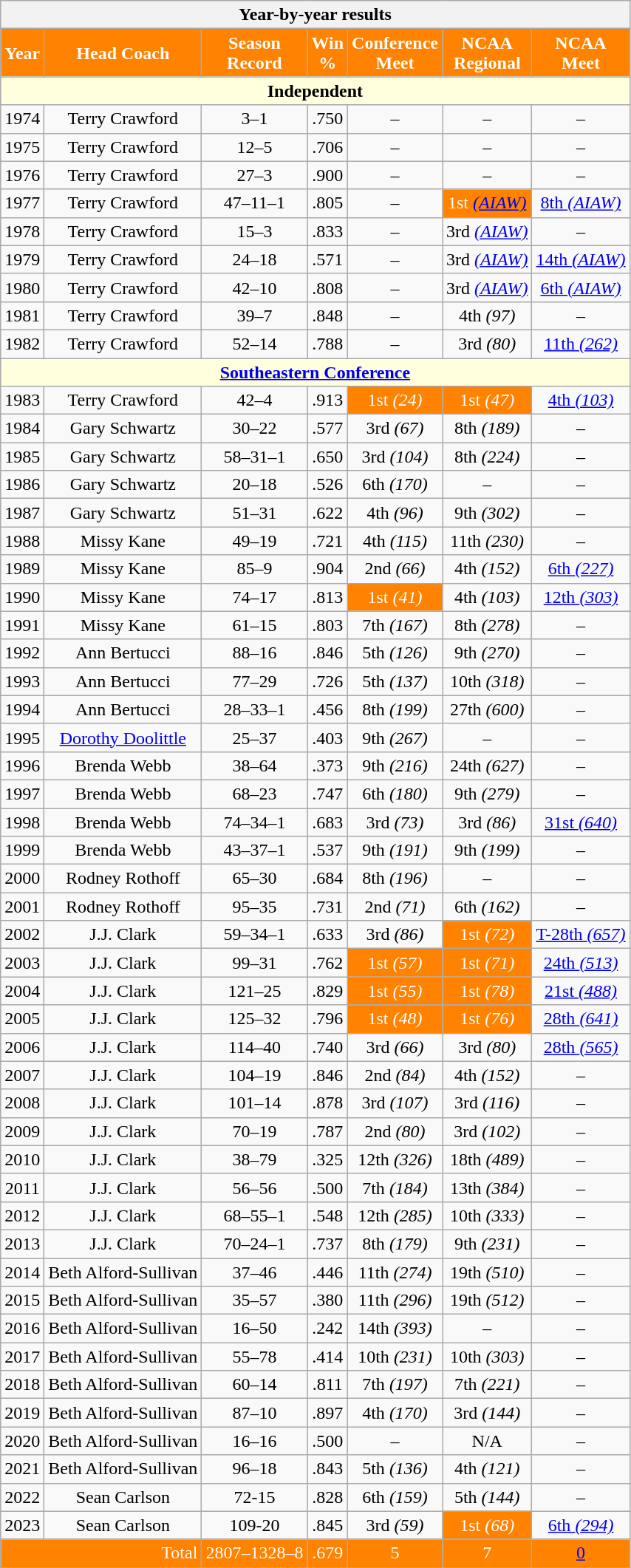<table class="wikitable" style="text-align:center">
<tr>
<th colspan="7">Year-by-year results</th>
</tr>
<tr align="center">
<th style="background: #FF8200; color:#FFFFFF;">Year</th>
<th style="background: #FF8200; color:#FFFFFF;">Head Coach</th>
<th style="background: #FF8200; color:#FFFFFF;">Season<br>Record</th>
<th style="background: #FF8200; color:#FFFFFF;">Win<br>%</th>
<th style="background: #FF8200; color:#FFFFFF;">Conference<br>Meet</th>
<th style="background: #FF8200; color:#FFFFFF;">NCAA<br>Regional</th>
<th style="background: #FF8200; color:#FFFFFF;">NCAA<br>Meet</th>
</tr>
<tr style="background: #ffffdd;">
<td colspan="7" style="text-align:center;"><strong>Independent</strong></td>
</tr>
<tr>
<td>1974</td>
<td>Terry Crawford</td>
<td>3–1</td>
<td>.750</td>
<td>–</td>
<td>–</td>
<td>–</td>
</tr>
<tr>
<td>1975</td>
<td>Terry Crawford</td>
<td>12–5</td>
<td>.706</td>
<td>–</td>
<td>–</td>
<td>–</td>
</tr>
<tr>
<td>1976</td>
<td>Terry Crawford</td>
<td>27–3</td>
<td>.900</td>
<td>–</td>
<td>–</td>
<td>–</td>
</tr>
<tr>
<td>1977</td>
<td>Terry Crawford</td>
<td>47–11–1</td>
<td>.805</td>
<td>–</td>
<td style="background: #FF8200; color:#FFFFFF;">1st <em><a href='#'>(AIAW)</a></em></td>
<td><a href='#'>8th <em>(AIAW)</em></a></td>
</tr>
<tr>
<td>1978</td>
<td>Terry Crawford</td>
<td>15–3</td>
<td>.833</td>
<td>–</td>
<td>3rd <em><a href='#'>(AIAW)</a></em></td>
<td>–</td>
</tr>
<tr>
<td>1979</td>
<td>Terry Crawford</td>
<td>24–18</td>
<td>.571</td>
<td>–</td>
<td>3rd <em><a href='#'>(AIAW)</a></em></td>
<td><a href='#'>14th <em>(AIAW)</em></a></td>
</tr>
<tr>
<td>1980</td>
<td>Terry Crawford</td>
<td>42–10</td>
<td>.808</td>
<td>–</td>
<td>3rd <a href='#'><em>(AIAW)</em></a></td>
<td><a href='#'>6th <em>(AIAW)</em></a></td>
</tr>
<tr>
<td>1981</td>
<td>Terry Crawford</td>
<td>39–7</td>
<td>.848</td>
<td>–</td>
<td>4th <em>(97)</em></td>
<td>–</td>
</tr>
<tr>
<td>1982</td>
<td>Terry Crawford</td>
<td>52–14</td>
<td>.788</td>
<td>–</td>
<td>3rd <em>(80)</em></td>
<td><a href='#'>11th <em>(262)</em></a></td>
</tr>
<tr style="background: #ffffdd;">
<td colspan="7" style="text-align:center;"><strong><a href='#'>Southeastern Conference</a></strong></td>
</tr>
<tr>
<td>1983</td>
<td>Terry Crawford</td>
<td>42–4</td>
<td>.913</td>
<td style="background: #FF8200; color:#FFFFFF;">1st <em>(24)</em></td>
<td style="background: #FF8200; color:#FFFFFF;">1st <em>(47)</em></td>
<td><a href='#'>4th <em>(103)</em></a></td>
</tr>
<tr>
<td>1984</td>
<td>Gary Schwartz</td>
<td>30–22</td>
<td>.577</td>
<td>3rd <em>(67)</em></td>
<td>8th <em>(189)</em></td>
<td>–</td>
</tr>
<tr>
<td>1985</td>
<td>Gary Schwartz</td>
<td>58–31–1</td>
<td>.650</td>
<td>3rd <em>(104)</em></td>
<td>8th <em>(224)</em></td>
<td>–</td>
</tr>
<tr>
<td>1986</td>
<td>Gary Schwartz</td>
<td>20–18</td>
<td>.526</td>
<td>6th <em>(170)</em></td>
<td>–</td>
<td>–</td>
</tr>
<tr>
<td>1987</td>
<td>Gary Schwartz</td>
<td>51–31</td>
<td>.622</td>
<td>4th <em>(96)</em></td>
<td>9th <em>(302)</em></td>
<td>–</td>
</tr>
<tr>
<td>1988</td>
<td>Missy Kane</td>
<td>49–19</td>
<td>.721</td>
<td>4th <em>(115)</em></td>
<td>11th <em>(230)</em></td>
<td>–</td>
</tr>
<tr>
<td>1989</td>
<td>Missy Kane</td>
<td>85–9</td>
<td>.904</td>
<td>2nd <em>(66)</em></td>
<td>4th <em>(152)</em></td>
<td><a href='#'>6th <em>(227)</em></a></td>
</tr>
<tr>
<td>1990</td>
<td>Missy Kane</td>
<td>74–17</td>
<td>.813</td>
<td style="background: #FF8200; color:#FFFFFF;">1st <em>(41)</em></td>
<td>4th <em>(103)</em></td>
<td><a href='#'>12th <em>(303)</em></a></td>
</tr>
<tr>
<td>1991</td>
<td>Missy Kane</td>
<td>61–15</td>
<td>.803</td>
<td>7th <em>(167)</em></td>
<td>8th <em>(278)</em></td>
<td>–</td>
</tr>
<tr>
<td>1992</td>
<td>Ann Bertucci</td>
<td>88–16</td>
<td>.846</td>
<td>5th <em>(126)</em></td>
<td>9th <em>(270)</em></td>
<td>–</td>
</tr>
<tr>
<td>1993</td>
<td>Ann Bertucci</td>
<td>77–29</td>
<td>.726</td>
<td>5th <em>(137)</em></td>
<td>10th <em>(318)</em></td>
<td>–</td>
</tr>
<tr>
<td>1994</td>
<td>Ann Bertucci</td>
<td>28–33–1</td>
<td>.456</td>
<td>8th <em>(199)</em></td>
<td>27th <em>(600)</em></td>
<td>–</td>
</tr>
<tr>
<td>1995</td>
<td><a href='#'>Dorothy Doolittle</a></td>
<td>25–37</td>
<td>.403</td>
<td>9th <em>(267)</em></td>
<td>–</td>
<td>–</td>
</tr>
<tr>
<td>1996</td>
<td>Brenda Webb</td>
<td>38–64</td>
<td>.373</td>
<td>9th <em>(216)</em></td>
<td>24th <em>(627)</em></td>
<td>–</td>
</tr>
<tr>
<td>1997</td>
<td>Brenda Webb</td>
<td>68–23</td>
<td>.747</td>
<td>6th <em>(180)</em></td>
<td>9th <em>(279)</em></td>
<td>–</td>
</tr>
<tr>
<td>1998</td>
<td>Brenda Webb</td>
<td>74–34–1</td>
<td>.683</td>
<td>3rd <em>(73)</em></td>
<td>3rd <em>(86)</em></td>
<td><a href='#'>31st <em>(640)</em></a></td>
</tr>
<tr>
<td>1999</td>
<td>Brenda Webb</td>
<td>43–37–1</td>
<td>.537</td>
<td>9th <em>(191)</em></td>
<td>9th <em>(199)</em></td>
<td>–</td>
</tr>
<tr>
<td>2000</td>
<td>Rodney Rothoff</td>
<td>65–30</td>
<td>.684</td>
<td>8th <em>(196)</em></td>
<td>–</td>
<td>–</td>
</tr>
<tr>
<td>2001</td>
<td>Rodney Rothoff</td>
<td>95–35</td>
<td>.731</td>
<td>2nd <em>(71)</em></td>
<td>6th <em>(162)</em></td>
<td>–</td>
</tr>
<tr>
<td>2002</td>
<td>J.J. Clark</td>
<td>59–34–1</td>
<td>.633</td>
<td>3rd <em>(86)</em></td>
<td style="background: #FF8200; color:#FFFFFF;">1st <em>(72)</em></td>
<td><a href='#'>T-28th <em>(657)</em></a></td>
</tr>
<tr>
<td>2003</td>
<td>J.J. Clark</td>
<td>99–31</td>
<td>.762</td>
<td style="background: #FF8200; color:#FFFFFF;">1st <em>(57)</em></td>
<td style="background: #FF8200; color:#FFFFFF;">1st <em>(71)</em></td>
<td><a href='#'>24th <em>(513)</em></a></td>
</tr>
<tr>
<td>2004</td>
<td>J.J. Clark</td>
<td>121–25</td>
<td>.829</td>
<td style="background: #FF8200; color:#FFFFFF;">1st <em>(55)</em></td>
<td style="background: #FF8200; color:#FFFFFF;">1st <em>(78)</em></td>
<td><a href='#'>21st <em>(488)</em></a></td>
</tr>
<tr>
<td>2005</td>
<td>J.J. Clark</td>
<td>125–32</td>
<td>.796</td>
<td style="background: #FF8200; color:#FFFFFF;">1st <em>(48)</em></td>
<td style="background: #FF8200; color:#FFFFFF;">1st <em>(76)</em></td>
<td><a href='#'>28th <em>(641)</em></a></td>
</tr>
<tr>
<td>2006</td>
<td>J.J. Clark</td>
<td>114–40</td>
<td>.740</td>
<td>3rd <em>(66)</em></td>
<td>3rd <em>(80)</em></td>
<td><a href='#'>28th <em>(565)</em></a></td>
</tr>
<tr>
<td>2007</td>
<td>J.J. Clark</td>
<td>104–19</td>
<td>.846</td>
<td>2nd <em>(84)</em></td>
<td>4th <em>(152)</em></td>
<td>–</td>
</tr>
<tr>
<td>2008</td>
<td>J.J. Clark</td>
<td>101–14</td>
<td>.878</td>
<td>3rd <em>(107)</em></td>
<td>3rd <em>(116)</em></td>
<td>–</td>
</tr>
<tr>
<td>2009</td>
<td>J.J. Clark</td>
<td>70–19</td>
<td>.787</td>
<td>2nd <em>(80)</em></td>
<td>3rd <em>(102)</em></td>
<td>–</td>
</tr>
<tr>
<td>2010</td>
<td>J.J. Clark</td>
<td>38–79</td>
<td>.325</td>
<td>12th <em>(326)</em></td>
<td>18th <em>(489)</em></td>
<td>–</td>
</tr>
<tr>
<td>2011</td>
<td>J.J. Clark</td>
<td>56–56</td>
<td>.500</td>
<td>7th <em>(184)</em></td>
<td>13th <em>(384)</em></td>
<td>–</td>
</tr>
<tr>
<td>2012</td>
<td>J.J. Clark</td>
<td>68–55–1</td>
<td>.548</td>
<td>12th <em>(285)</em></td>
<td>10th <em>(333)</em></td>
<td>–</td>
</tr>
<tr>
<td>2013</td>
<td>J.J. Clark</td>
<td>70–24–1</td>
<td>.737</td>
<td>8th <em>(179)</em></td>
<td>9th <em>(231)</em></td>
<td>–</td>
</tr>
<tr>
<td>2014</td>
<td>Beth Alford-Sullivan</td>
<td>37–46</td>
<td>.446</td>
<td>11th <em>(274)</em></td>
<td>19th <em>(510)</em></td>
<td>–</td>
</tr>
<tr>
<td>2015</td>
<td>Beth Alford-Sullivan</td>
<td>35–57</td>
<td>.380</td>
<td>11th <em>(296)</em></td>
<td>19th <em>(512)</em></td>
<td>–</td>
</tr>
<tr>
<td>2016</td>
<td>Beth Alford-Sullivan</td>
<td>16–50</td>
<td>.242</td>
<td>14th <em>(393)</em></td>
<td>–</td>
<td>–</td>
</tr>
<tr>
<td>2017</td>
<td>Beth Alford-Sullivan</td>
<td>55–78</td>
<td>.414</td>
<td>10th <em>(231)</em></td>
<td>10th <em>(303)</em></td>
<td>–</td>
</tr>
<tr>
<td>2018</td>
<td>Beth Alford-Sullivan</td>
<td>60–14</td>
<td>.811</td>
<td>7th <em>(197)</em></td>
<td>7th <em>(221)</em></td>
<td>–</td>
</tr>
<tr>
<td>2019</td>
<td>Beth Alford-Sullivan</td>
<td>87–10</td>
<td>.897</td>
<td>4th <em>(170)</em></td>
<td>3rd <em>(144)</em></td>
<td>–</td>
</tr>
<tr>
<td>2020</td>
<td>Beth Alford-Sullivan</td>
<td>16–16</td>
<td>.500</td>
<td>–</td>
<td>N/A</td>
<td>–</td>
</tr>
<tr>
<td>2021</td>
<td>Beth Alford-Sullivan</td>
<td>96–18</td>
<td>.843</td>
<td>5th <em>(136)</em></td>
<td>4th <em>(121)</em></td>
<td>–</td>
</tr>
<tr>
<td>2022</td>
<td>Sean Carlson</td>
<td>72-15</td>
<td>.828</td>
<td>6th <em>(159)</em></td>
<td>5th <em>(144)</em></td>
<td>–</td>
</tr>
<tr>
<td>2023</td>
<td>Sean Carlson</td>
<td>109-20</td>
<td>.845</td>
<td>3rd <em>(59)</em></td>
<td style="background: #FF8200; color:#FFFFFF;">1st <em>(68)</em></td>
<td><a href='#'>6th <em>(294)</em></a></td>
</tr>
<tr style="background: #FF8200; color:white">
<td colspan="2" align="right">Total</td>
<td>2807–1328–8</td>
<td>.679</td>
<td>5</td>
<td>7</td>
<td><a href='#'>0</a></td>
</tr>
</table>
